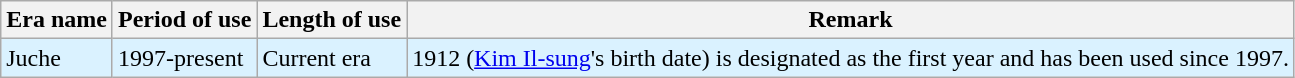<table class="wikitable">
<tr>
<th>Era name</th>
<th>Period of use</th>
<th>Length of use</th>
<th>Remark</th>
</tr>
<tr style="background:#DAF2FF;">
<td>Juche<br></td>
<td>1997-present</td>
<td>Current era</td>
<td>1912 (<a href='#'>Kim Il-sung</a>'s birth date) is designated as the first year and has been used since 1997.</td>
</tr>
</table>
